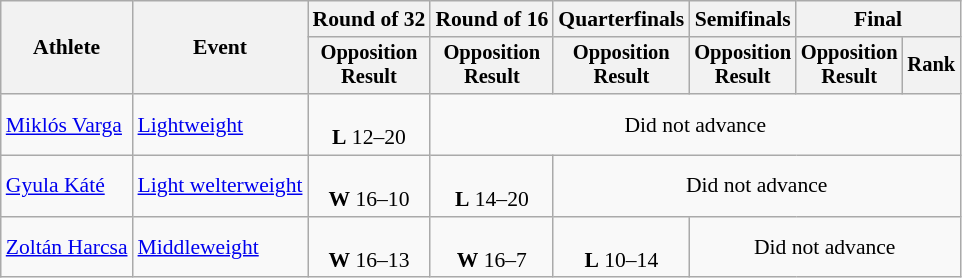<table class=wikitable style="font-size:90%;">
<tr>
<th rowspan=2>Athlete</th>
<th rowspan=2>Event</th>
<th>Round of 32</th>
<th>Round of 16</th>
<th>Quarterfinals</th>
<th>Semifinals</th>
<th colspan=2>Final</th>
</tr>
<tr style="font-size:95%">
<th>Opposition<br>Result</th>
<th>Opposition<br>Result</th>
<th>Opposition<br>Result</th>
<th>Opposition<br>Result</th>
<th>Opposition<br>Result</th>
<th>Rank</th>
</tr>
<tr align=center>
<td align=left><a href='#'>Miklós Varga</a></td>
<td align=left><a href='#'>Lightweight</a></td>
<td><br><strong>L</strong> 12–20</td>
<td colspan=5>Did not advance</td>
</tr>
<tr align=center>
<td align=left><a href='#'>Gyula Káté</a></td>
<td align=left><a href='#'>Light welterweight</a></td>
<td><br><strong>W</strong> 16–10</td>
<td><br><strong>L</strong> 14–20</td>
<td colspan=4>Did not advance</td>
</tr>
<tr align=center>
<td align=left><a href='#'>Zoltán Harcsa</a></td>
<td align=left><a href='#'>Middleweight</a></td>
<td><br><strong>W</strong> 16–13</td>
<td><br><strong>W</strong> 16–7</td>
<td><br><strong>L</strong> 10–14</td>
<td colspan=3>Did not advance</td>
</tr>
</table>
